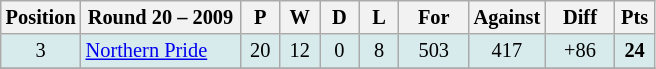<table class="wikitable" style="text-align:center; font-size:85%;">
<tr>
<th width=40 abbr="Position">Position</th>
<th width=100>Round 20 – 2009</th>
<th width=20 abbr="Played">P</th>
<th width=20 abbr="Won">W</th>
<th width=20 abbr="Drawn">D</th>
<th width=20 abbr="Lost">L</th>
<th width=40 abbr="Points for">For</th>
<th width=40 abbr="Points against">Against</th>
<th width=40 abbr="Points difference">Diff</th>
<th width=20 abbr="Points">Pts</th>
</tr>
<tr style="background: #d7ebed;">
<td>3</td>
<td style="text-align:left;"> <a href='#'>Northern Pride</a></td>
<td>20</td>
<td>12</td>
<td>0</td>
<td>8</td>
<td>503</td>
<td>417</td>
<td>+86</td>
<td><strong>24</strong></td>
</tr>
<tr>
</tr>
</table>
